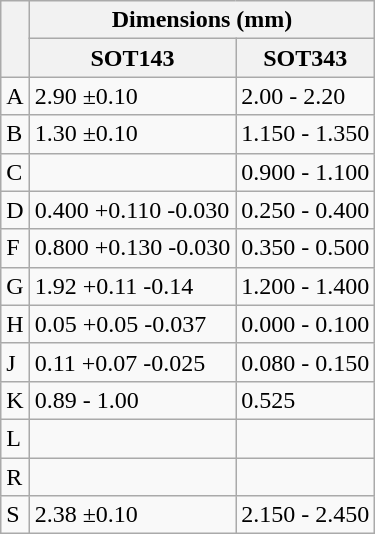<table class="wikitable">
<tr>
<th rowspan=2></th>
<th colspan=2>Dimensions (mm)</th>
</tr>
<tr>
<th>SOT143</th>
<th>SOT343</th>
</tr>
<tr>
<td>A</td>
<td>2.90 ±0.10</td>
<td>2.00 - 2.20</td>
</tr>
<tr>
<td>B</td>
<td>1.30 ±0.10</td>
<td>1.150 - 1.350</td>
</tr>
<tr>
<td>C</td>
<td></td>
<td>0.900 - 1.100</td>
</tr>
<tr>
<td>D</td>
<td>0.400 +0.110 -0.030</td>
<td>0.250 - 0.400</td>
</tr>
<tr>
<td>F</td>
<td>0.800 +0.130 -0.030</td>
<td>0.350 - 0.500</td>
</tr>
<tr>
<td>G</td>
<td>1.92 +0.11 -0.14</td>
<td>1.200 - 1.400</td>
</tr>
<tr>
<td>H</td>
<td>0.05 +0.05 -0.037</td>
<td>0.000 - 0.100</td>
</tr>
<tr>
<td>J</td>
<td>0.11 +0.07 -0.025</td>
<td>0.080 - 0.150</td>
</tr>
<tr>
<td>K</td>
<td>0.89 - 1.00</td>
<td>0.525</td>
</tr>
<tr>
<td>L</td>
<td></td>
<td></td>
</tr>
<tr>
<td>R</td>
<td></td>
<td></td>
</tr>
<tr>
<td>S</td>
<td>2.38 ±0.10</td>
<td>2.150 - 2.450</td>
</tr>
</table>
